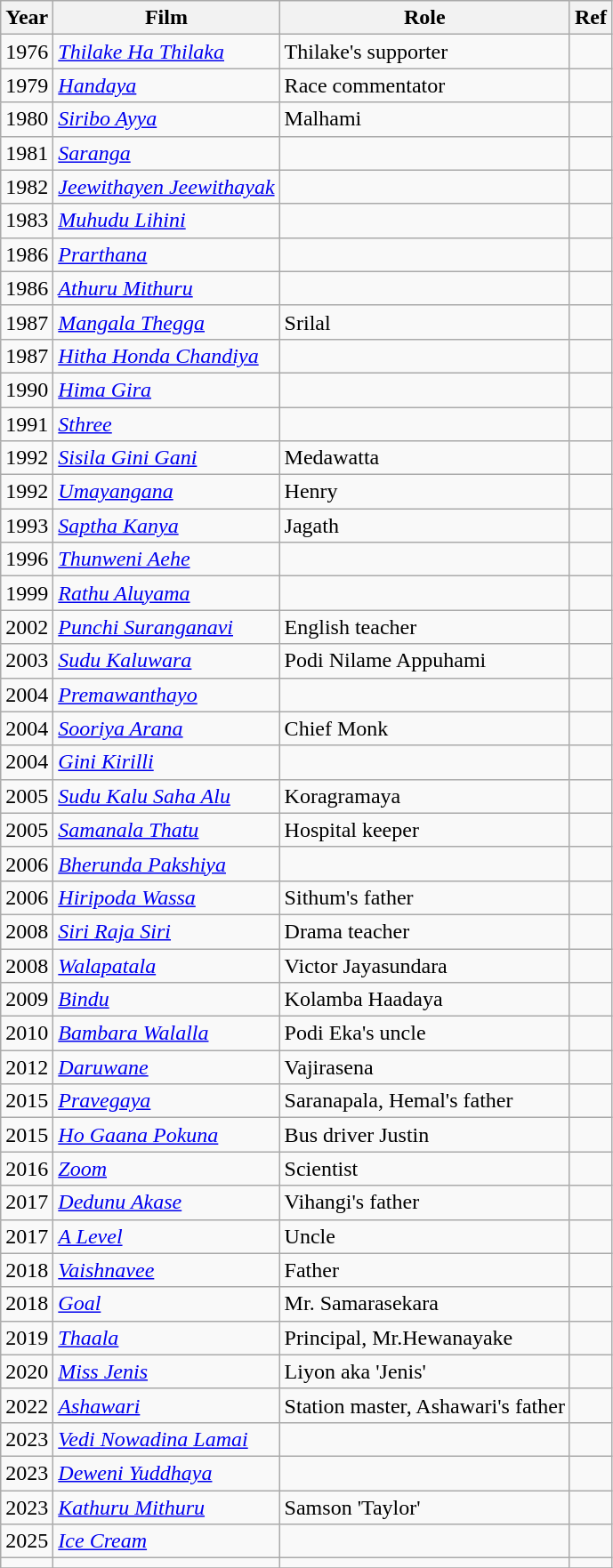<table class="wikitable">
<tr>
<th>Year</th>
<th>Film</th>
<th>Role</th>
<th>Ref</th>
</tr>
<tr>
<td>1976</td>
<td><em><a href='#'>Thilake Ha Thilaka</a></em></td>
<td>Thilake's supporter</td>
<td></td>
</tr>
<tr>
<td>1979</td>
<td><em><a href='#'>Handaya</a></em></td>
<td>Race commentator</td>
<td></td>
</tr>
<tr>
<td>1980</td>
<td><em><a href='#'>Siribo Ayya</a></em></td>
<td>Malhami</td>
<td></td>
</tr>
<tr>
<td>1981</td>
<td><em><a href='#'>Saranga</a></em></td>
<td></td>
<td></td>
</tr>
<tr>
<td>1982</td>
<td><em><a href='#'>Jeewithayen Jeewithayak</a></em></td>
<td></td>
<td></td>
</tr>
<tr>
<td>1983</td>
<td><em><a href='#'>Muhudu Lihini</a></em></td>
<td></td>
<td></td>
</tr>
<tr>
<td>1986</td>
<td><em><a href='#'>Prarthana</a></em></td>
<td></td>
<td></td>
</tr>
<tr>
<td>1986</td>
<td><em><a href='#'>Athuru Mithuru</a></em></td>
<td></td>
<td></td>
</tr>
<tr>
<td>1987</td>
<td><em><a href='#'>Mangala Thegga</a></em></td>
<td>Srilal</td>
<td></td>
</tr>
<tr>
<td>1987</td>
<td><em><a href='#'>Hitha Honda Chandiya</a></em></td>
<td></td>
<td></td>
</tr>
<tr>
<td>1990</td>
<td><em><a href='#'>Hima Gira</a></em></td>
<td></td>
<td></td>
</tr>
<tr>
<td>1991</td>
<td><em><a href='#'>Sthree</a></em></td>
<td></td>
<td></td>
</tr>
<tr>
<td>1992</td>
<td><em><a href='#'>Sisila Gini Gani</a></em></td>
<td>Medawatta</td>
<td></td>
</tr>
<tr>
<td>1992</td>
<td><em><a href='#'>Umayangana</a></em></td>
<td>Henry</td>
<td></td>
</tr>
<tr>
<td>1993</td>
<td><em><a href='#'>Saptha Kanya</a></em></td>
<td>Jagath</td>
<td></td>
</tr>
<tr>
<td>1996</td>
<td><em><a href='#'>Thunweni Aehe</a></em></td>
<td></td>
<td></td>
</tr>
<tr>
<td>1999</td>
<td><em><a href='#'>Rathu Aluyama</a></em></td>
<td></td>
<td></td>
</tr>
<tr>
<td>2002</td>
<td><em><a href='#'>Punchi Suranganavi</a></em></td>
<td>English teacher</td>
<td></td>
</tr>
<tr>
<td>2003</td>
<td><em><a href='#'>Sudu Kaluwara</a></em></td>
<td>Podi Nilame Appuhami</td>
<td></td>
</tr>
<tr>
<td>2004</td>
<td><em><a href='#'>Premawanthayo</a></em></td>
<td></td>
<td></td>
</tr>
<tr>
<td>2004</td>
<td><em><a href='#'>Sooriya Arana</a></em></td>
<td>Chief Monk</td>
<td></td>
</tr>
<tr>
<td>2004</td>
<td><em><a href='#'>Gini Kirilli</a></em></td>
<td></td>
<td></td>
</tr>
<tr>
<td>2005</td>
<td><em><a href='#'>Sudu Kalu Saha Alu</a></em></td>
<td>Koragramaya</td>
<td></td>
</tr>
<tr>
<td>2005</td>
<td><em><a href='#'>Samanala Thatu</a></em></td>
<td>Hospital keeper</td>
<td></td>
</tr>
<tr>
<td>2006</td>
<td><em><a href='#'>Bherunda Pakshiya</a></em></td>
<td></td>
<td></td>
</tr>
<tr>
<td>2006</td>
<td><em><a href='#'>Hiripoda Wassa</a></em></td>
<td>Sithum's father</td>
<td></td>
</tr>
<tr>
<td>2008</td>
<td><em><a href='#'>Siri Raja Siri</a></em></td>
<td>Drama teacher</td>
<td></td>
</tr>
<tr>
<td>2008</td>
<td><em><a href='#'>Walapatala</a></em></td>
<td>Victor Jayasundara</td>
<td></td>
</tr>
<tr>
<td>2009</td>
<td><em><a href='#'>Bindu</a></em></td>
<td>Kolamba Haadaya</td>
<td></td>
</tr>
<tr>
<td>2010</td>
<td><em><a href='#'>Bambara Walalla</a></em></td>
<td>Podi Eka's uncle</td>
<td></td>
</tr>
<tr>
<td>2012</td>
<td><em><a href='#'>Daruwane</a></em></td>
<td>Vajirasena</td>
<td></td>
</tr>
<tr>
<td>2015</td>
<td><em><a href='#'>Pravegaya</a></em></td>
<td>Saranapala, Hemal's father</td>
<td></td>
</tr>
<tr>
<td>2015</td>
<td><em><a href='#'>Ho Gaana Pokuna</a></em></td>
<td>Bus driver Justin</td>
<td></td>
</tr>
<tr>
<td>2016</td>
<td><em><a href='#'>Zoom</a></em></td>
<td>Scientist</td>
<td></td>
</tr>
<tr>
<td>2017</td>
<td><em><a href='#'>Dedunu Akase</a></em></td>
<td>Vihangi's father</td>
<td></td>
</tr>
<tr>
<td>2017</td>
<td><em><a href='#'>A Level</a></em></td>
<td>Uncle</td>
<td></td>
</tr>
<tr>
<td>2018</td>
<td><em><a href='#'>Vaishnavee</a></em></td>
<td>Father</td>
<td></td>
</tr>
<tr>
<td>2018</td>
<td><em><a href='#'>Goal</a></em></td>
<td>Mr. Samarasekara</td>
<td></td>
</tr>
<tr>
<td>2019</td>
<td><em><a href='#'>Thaala</a></em></td>
<td>Principal, Mr.Hewanayake</td>
<td></td>
</tr>
<tr>
<td>2020</td>
<td><em><a href='#'>Miss Jenis</a></em></td>
<td>Liyon aka 'Jenis'</td>
<td></td>
</tr>
<tr>
<td>2022</td>
<td><em><a href='#'>Ashawari</a></em></td>
<td>Station master, Ashawari's father</td>
<td></td>
</tr>
<tr>
<td>2023</td>
<td><em><a href='#'>Vedi Nowadina Lamai</a></em></td>
<td></td>
<td></td>
</tr>
<tr>
<td>2023</td>
<td><em><a href='#'>Deweni Yuddhaya</a></em></td>
<td></td>
<td></td>
</tr>
<tr>
<td>2023</td>
<td><em><a href='#'>Kathuru Mithuru</a></em></td>
<td>Samson 'Taylor'</td>
<td></td>
</tr>
<tr>
<td>2025</td>
<td><em><a href='#'>Ice Cream</a></em></td>
<td></td>
<td></td>
</tr>
<tr>
<td></td>
<td></td>
<td></td>
<td></td>
</tr>
<tr>
</tr>
</table>
